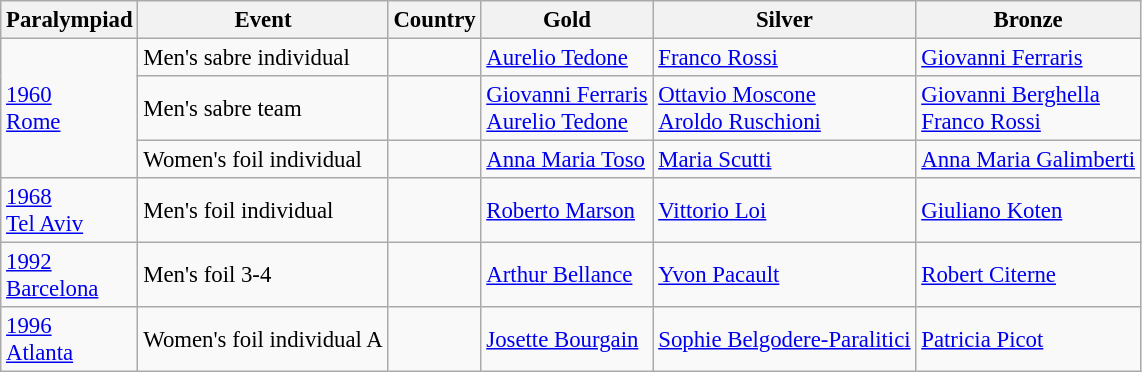<table class="wikitable" style="font-size:95%">
<tr>
<th>Paralympiad</th>
<th>Event</th>
<th>Country</th>
<th>Gold</th>
<th>Silver</th>
<th>Bronze</th>
</tr>
<tr>
<td rowspan="3"><a href='#'>1960<br>Rome</a></td>
<td>Men's sabre individual<br></td>
<td></td>
<td><a href='#'>Aurelio Tedone</a></td>
<td><a href='#'>Franco Rossi</a></td>
<td><a href='#'>Giovanni Ferraris</a></td>
</tr>
<tr>
<td>Men's sabre team<br></td>
<td></td>
<td><a href='#'>Giovanni Ferraris</a><br> <a href='#'>Aurelio Tedone</a></td>
<td><a href='#'>Ottavio Moscone</a><br> <a href='#'>Aroldo Ruschioni</a></td>
<td><a href='#'>Giovanni Berghella</a><br> <a href='#'>Franco Rossi</a></td>
</tr>
<tr>
<td>Women's foil individual<br></td>
<td></td>
<td><a href='#'>Anna Maria Toso</a></td>
<td><a href='#'>Maria Scutti</a></td>
<td><a href='#'>Anna Maria Galimberti</a></td>
</tr>
<tr>
<td><a href='#'>1968<br> Tel Aviv</a></td>
<td>Men's foil individual<br></td>
<td></td>
<td><a href='#'>Roberto Marson</a></td>
<td><a href='#'>Vittorio Loi</a></td>
<td><a href='#'>Giuliano Koten</a></td>
</tr>
<tr>
<td><a href='#'>1992<br> Barcelona</a></td>
<td>Men's foil 3-4<br></td>
<td></td>
<td><a href='#'>Arthur Bellance</a></td>
<td><a href='#'>Yvon Pacault</a></td>
<td><a href='#'>Robert Citerne</a></td>
</tr>
<tr>
<td><a href='#'>1996<br> Atlanta</a></td>
<td>Women's foil individual A<br></td>
<td></td>
<td><a href='#'>Josette Bourgain</a></td>
<td><a href='#'>Sophie Belgodere-Paralitici</a></td>
<td><a href='#'>Patricia Picot</a></td>
</tr>
</table>
